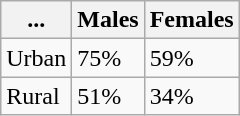<table class="wikitable">
<tr>
<th>...</th>
<th>Males</th>
<th>Females</th>
</tr>
<tr>
<td>Urban</td>
<td>75%</td>
<td>59%</td>
</tr>
<tr>
<td>Rural</td>
<td>51%</td>
<td>34%</td>
</tr>
</table>
